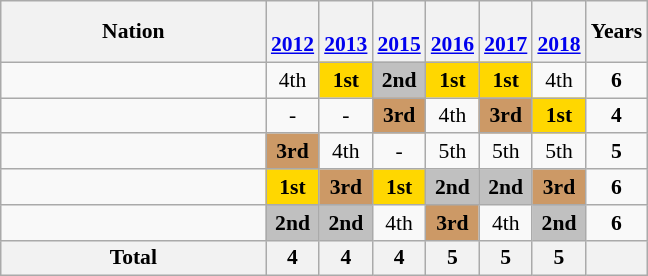<table class="wikitable" style="text-align:center; font-size:90%">
<tr>
<th width=170>Nation</th>
<th><br><a href='#'>2012</a></th>
<th><br><a href='#'>2013</a></th>
<th><br><a href='#'>2015</a></th>
<th><br><a href='#'>2016</a></th>
<th><br><a href='#'>2017</a></th>
<th><br><a href='#'>2018</a></th>
<th>Years</th>
</tr>
<tr>
<td align=left></td>
<td>4th</td>
<td bgcolor=gold><strong>1st</strong></td>
<td bgcolor=silver><strong>2nd</strong></td>
<td bgcolor=gold><strong>1st</strong></td>
<td bgcolor=gold><strong>1st</strong></td>
<td>4th</td>
<td><strong>6</strong></td>
</tr>
<tr>
<td align=left></td>
<td>-</td>
<td>-</td>
<td bgcolor=#cc9966><strong>3rd</strong></td>
<td>4th</td>
<td bgcolor=#cc9966><strong>3rd</strong></td>
<td bgcolor=gold><strong>1st</strong></td>
<td><strong>4</strong></td>
</tr>
<tr>
<td align=left></td>
<td bgcolor=#cc9966><strong>3rd</strong></td>
<td>4th</td>
<td>-</td>
<td>5th</td>
<td>5th</td>
<td>5th</td>
<td><strong>5</strong></td>
</tr>
<tr>
<td align=left></td>
<td bgcolor=gold><strong>1st</strong></td>
<td bgcolor=#cc9966><strong>3rd</strong></td>
<td bgcolor=gold><strong>1st</strong></td>
<td bgcolor=silver><strong>2nd</strong></td>
<td bgcolor=silver><strong>2nd</strong></td>
<td bgcolor=#cc9966><strong>3rd</strong></td>
<td><strong>6</strong></td>
</tr>
<tr>
<td align=left></td>
<td bgcolor=silver><strong>2nd</strong></td>
<td bgcolor=silver><strong>2nd</strong></td>
<td>4th</td>
<td bgcolor=#cc9966><strong>3rd</strong></td>
<td>4th</td>
<td bgcolor=silver><strong>2nd</strong></td>
<td><strong>6</strong></td>
</tr>
<tr>
<th>Total</th>
<th>4</th>
<th>4</th>
<th>4</th>
<th>5</th>
<th>5</th>
<th>5</th>
<th></th>
</tr>
</table>
